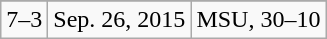<table class="wikitable">
<tr align="center">
</tr>
<tr align="center">
<td>7–3</td>
<td>Sep. 26, 2015</td>
<td>MSU, 30–10</td>
</tr>
</table>
